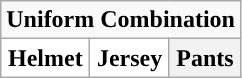<table class="wikitable">
<tr>
<td align="center" Colspan="3"><strong>Uniform Combination</strong></td>
</tr>
<tr align="center">
<th style="background:#FFFFFF;">Helmet</th>
<th style="background:#FFFFFF;">Jersey</th>
<th>Pants</th>
</tr>
</table>
